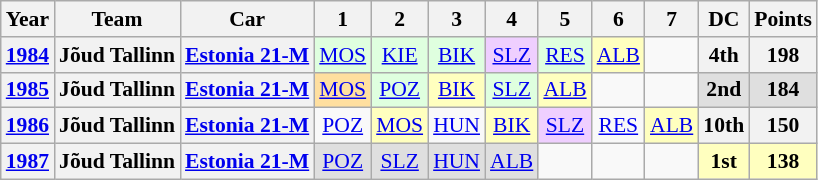<table class="wikitable" style="text-align:center; font-size:90%">
<tr>
<th>Year</th>
<th>Team</th>
<th>Car</th>
<th>1</th>
<th>2</th>
<th>3</th>
<th>4</th>
<th>5</th>
<th>6</th>
<th>7</th>
<th>DC</th>
<th>Points</th>
</tr>
<tr>
<th><a href='#'>1984</a></th>
<th>Jõud Tallinn</th>
<th><a href='#'>Estonia 21-M</a></th>
<td style="background:#DFFFDF;"><a href='#'>MOS</a><br></td>
<td style="background:#DFFFDF;"><a href='#'>KIE</a><br></td>
<td style="background:#DFFFDF;"><a href='#'>BIK</a><br></td>
<td style="background:#EFCFFF;"><a href='#'>SLZ</a><br></td>
<td style="background:#DFFFDF;"><a href='#'>RES</a><br></td>
<td style="background:#FFFFBF;"><a href='#'>ALB</a><br></td>
<td></td>
<th style="background:#;">4th</th>
<th style="background:#;">198</th>
</tr>
<tr>
<th><a href='#'>1985</a></th>
<th>Jõud Tallinn</th>
<th><a href='#'>Estonia 21-M</a></th>
<td style="background:#FFDF9F;"><a href='#'>MOS</a><br></td>
<td style="background:#DFFFDF;"><a href='#'>POZ</a><br></td>
<td style="background:#FFFFBF;"><a href='#'>BIK</a><br></td>
<td style="background:#DFFFDF;"><a href='#'>SLZ</a><br></td>
<td style="background:#FFFFBF;"><a href='#'>ALB</a><br></td>
<td></td>
<td></td>
<th style="background:#DFDFDF;">2nd</th>
<th style="background:#DFDFDF;">184</th>
</tr>
<tr>
<th><a href='#'>1986</a></th>
<th>Jõud Tallinn</th>
<th><a href='#'>Estonia 21-M</a></th>
<td style="background:#;"><a href='#'>POZ</a><br></td>
<td style="background:#FFFFBF;"><a href='#'>MOS</a><br></td>
<td style="background:#;"><a href='#'>HUN</a><br></td>
<td style="background:#FFFFBF;"><a href='#'>BIK</a><br></td>
<td style="background:#EFCFFF;"><a href='#'>SLZ</a><br></td>
<td style="background:#;"><a href='#'>RES</a><br></td>
<td style="background:#FFFFBF;"><a href='#'>ALB</a><br></td>
<th style="background:#;">10th</th>
<th style="background:#;">150</th>
</tr>
<tr>
<th><a href='#'>1987</a></th>
<th>Jõud Tallinn</th>
<th><a href='#'>Estonia 21-M</a></th>
<td style="background:#DFDFDF;"><a href='#'>POZ</a><br></td>
<td style="background:#DFDFDF;"><a href='#'>SLZ</a><br></td>
<td style="background:#DFDFDF;"><a href='#'>HUN</a><br></td>
<td style="background:#DFDFDF;"><a href='#'>ALB</a><br></td>
<td></td>
<td></td>
<td></td>
<th style="background:#FFFFBF;">1st</th>
<th style="background:#FFFFBF;">138</th>
</tr>
</table>
